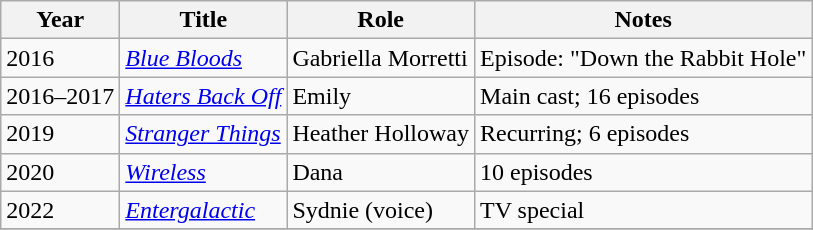<table class="wikitable">
<tr>
<th>Year</th>
<th>Title</th>
<th>Role</th>
<th>Notes</th>
</tr>
<tr>
<td>2016</td>
<td><em><a href='#'>Blue Bloods</a></em></td>
<td>Gabriella Morretti</td>
<td>Episode: "Down the Rabbit Hole"</td>
</tr>
<tr>
<td>2016–2017</td>
<td><em><a href='#'>Haters Back Off</a></em></td>
<td>Emily</td>
<td>Main cast; 16 episodes</td>
</tr>
<tr>
<td>2019</td>
<td><em><a href='#'>Stranger Things</a></em></td>
<td>Heather Holloway</td>
<td>Recurring; 6 episodes</td>
</tr>
<tr>
<td>2020</td>
<td><em><a href='#'>Wireless</a></em></td>
<td>Dana</td>
<td>10 episodes</td>
</tr>
<tr>
<td>2022</td>
<td><em><a href='#'>Entergalactic</a></em></td>
<td>Sydnie (voice)</td>
<td>TV special</td>
</tr>
<tr>
</tr>
</table>
